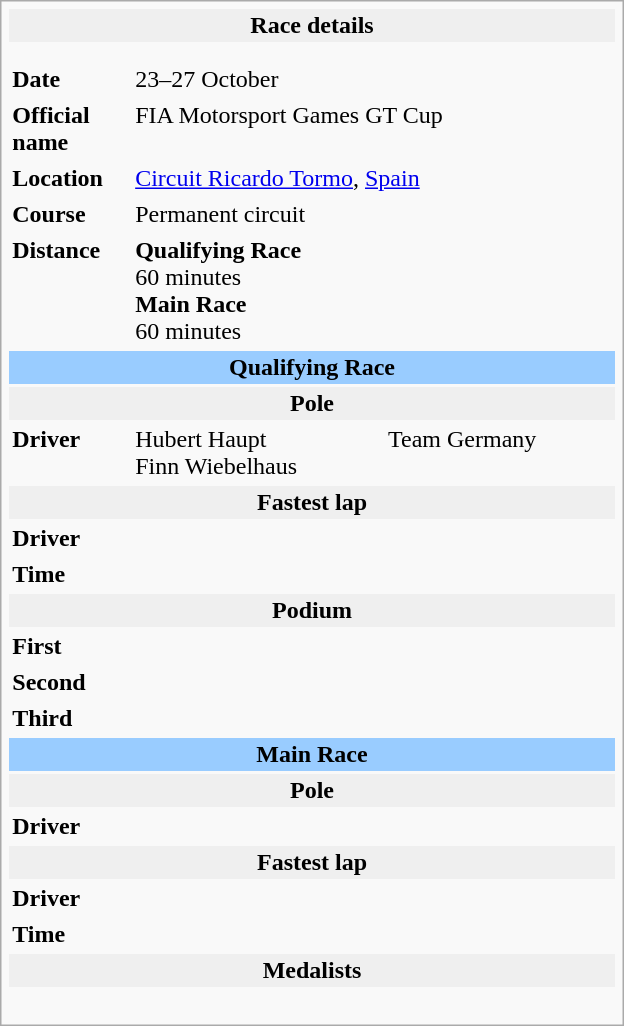<table class="infobox" align="right" cellpadding="2" style="float:right; width: 26em; ">
<tr>
<th colspan="3" bgcolor="#efefef">Race details</th>
</tr>
<tr>
<td colspan="3" style="text-align:center;"></td>
</tr>
<tr>
<td colspan="3" style="text-align:center;"></td>
</tr>
<tr>
<td style="width: 20%;"><strong>Date</strong></td>
<td>23–27 October</td>
</tr>
<tr>
<td><strong>Official name</strong></td>
<td colspan=2>FIA Motorsport Games GT Cup</td>
</tr>
<tr>
<td><strong>Location</strong></td>
<td colspan=2> <a href='#'>Circuit Ricardo Tormo</a>, <a href='#'>Spain</a></td>
</tr>
<tr>
<td><strong>Course</strong></td>
<td colspan=2>Permanent circuit<br></td>
</tr>
<tr>
<td><strong>Distance</strong></td>
<td colspan=2><strong>Qualifying Race</strong><br>60 minutes<br><strong>Main Race</strong><br>60 minutes</td>
</tr>
<tr>
<td colspan=3 style="text-align:center; background-color:#99ccff"><strong>Qualifying Race</strong></td>
</tr>
<tr>
<th colspan=3 bgcolor="#efefef">Pole</th>
</tr>
<tr>
<td><strong>Driver</strong></td>
<td> Hubert Haupt<br> Finn Wiebelhaus</td>
<td> Team Germany</td>
</tr>
<tr>
<th colspan=3 bgcolor="#efefef">Fastest lap</th>
</tr>
<tr>
<td><strong>Driver</strong></td>
<td></td>
<td></td>
</tr>
<tr>
<td><strong>Time</strong></td>
<td colspan=2></td>
</tr>
<tr>
<th colspan=3 bgcolor="#efefef">Podium</th>
</tr>
<tr>
<td><strong>First</strong></td>
<td></td>
<td></td>
</tr>
<tr>
<td><strong>Second</strong></td>
<td></td>
<td></td>
</tr>
<tr>
<td><strong>Third</strong></td>
<td></td>
<td></td>
</tr>
<tr>
<td colspan=3 style="text-align:center; background-color:#99ccff"><strong>Main Race</strong></td>
</tr>
<tr>
<th colspan=3 bgcolor="#efefef">Pole</th>
</tr>
<tr>
<td><strong>Driver</strong></td>
<td></td>
<td></td>
</tr>
<tr>
<th colspan=3 bgcolor="#efefef">Fastest lap</th>
</tr>
<tr>
<td><strong>Driver</strong></td>
<td></td>
<td></td>
</tr>
<tr>
<td><strong>Time</strong></td>
<td colspan=2></td>
</tr>
<tr>
<th colspan=3 bgcolor="#efefef">Medalists</th>
</tr>
<tr>
<td></td>
<td></td>
<td></td>
</tr>
<tr>
<td></td>
<td></td>
<td></td>
</tr>
<tr>
<td></td>
<td></td>
<td></td>
</tr>
<tr>
</tr>
</table>
